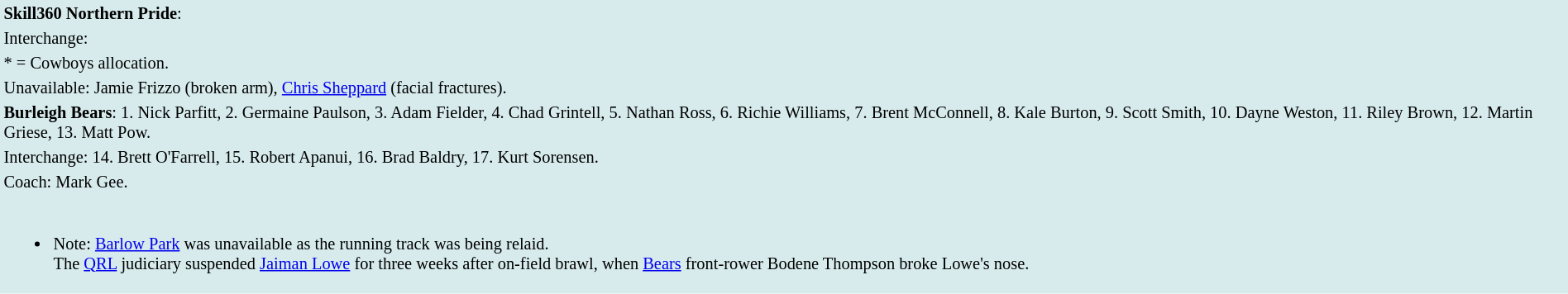<table style="background:#d7ebed; font-size:85%; width:100%;">
<tr>
<td><strong>Skill360 Northern Pride</strong>:             </td>
</tr>
<tr>
<td>Interchange:    </td>
</tr>
<tr>
<td>* = Cowboys allocation.</td>
</tr>
<tr>
<td>Unavailable: Jamie Frizzo (broken arm), <a href='#'>Chris Sheppard</a> (facial fractures).</td>
</tr>
<tr>
<td><strong>Burleigh Bears</strong>: 1. Nick Parfitt, 2. Germaine Paulson, 3. Adam Fielder, 4. Chad Grintell, 5. Nathan Ross, 6. Richie Williams, 7. Brent McConnell, 8. Kale Burton, 9. Scott Smith, 10. Dayne Weston, 11. Riley Brown, 12. Martin Griese, 13. Matt Pow.</td>
</tr>
<tr>
<td>Interchange: 14. Brett O'Farrell, 15. Robert Apanui, 16. Brad Baldry, 17. Kurt Sorensen.</td>
</tr>
<tr>
<td>Coach: Mark Gee.</td>
</tr>
<tr>
<td><br><ul><li>Note: <a href='#'>Barlow Park</a> was unavailable as the running track was being relaid.<br>The <a href='#'>QRL</a> judiciary suspended <a href='#'>Jaiman Lowe</a> for three weeks after on-field brawl, when <a href='#'>Bears</a> front-rower Bodene Thompson broke Lowe's nose.</li></ul></td>
</tr>
</table>
